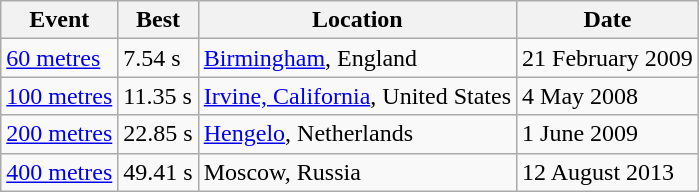<table class="wikitable">
<tr>
<th>Event</th>
<th>Best</th>
<th>Location</th>
<th>Date</th>
</tr>
<tr>
<td><a href='#'>60 metres</a></td>
<td>7.54 s</td>
<td><a href='#'>Birmingham</a>, England</td>
<td>21 February 2009</td>
</tr>
<tr>
<td><a href='#'>100 metres</a></td>
<td>11.35 s</td>
<td><a href='#'>Irvine, California</a>, United States</td>
<td>4 May 2008</td>
</tr>
<tr>
<td><a href='#'>200 metres</a></td>
<td>22.85 s</td>
<td><a href='#'>Hengelo</a>, Netherlands</td>
<td>1 June 2009</td>
</tr>
<tr>
<td><a href='#'>400 metres</a></td>
<td>49.41 s</td>
<td>Moscow, Russia</td>
<td>12 August 2013</td>
</tr>
</table>
